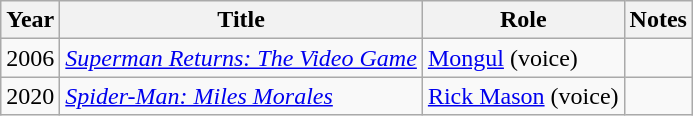<table class="wikitable">
<tr>
<th>Year</th>
<th>Title</th>
<th>Role</th>
<th>Notes</th>
</tr>
<tr>
<td>2006</td>
<td><em><a href='#'>Superman Returns: The Video Game</a></em></td>
<td><a href='#'>Mongul</a> (voice)</td>
<td></td>
</tr>
<tr>
<td>2020</td>
<td><em><a href='#'>Spider-Man: Miles Morales</a></em></td>
<td><a href='#'>Rick Mason</a> (voice)</td>
<td></td>
</tr>
</table>
